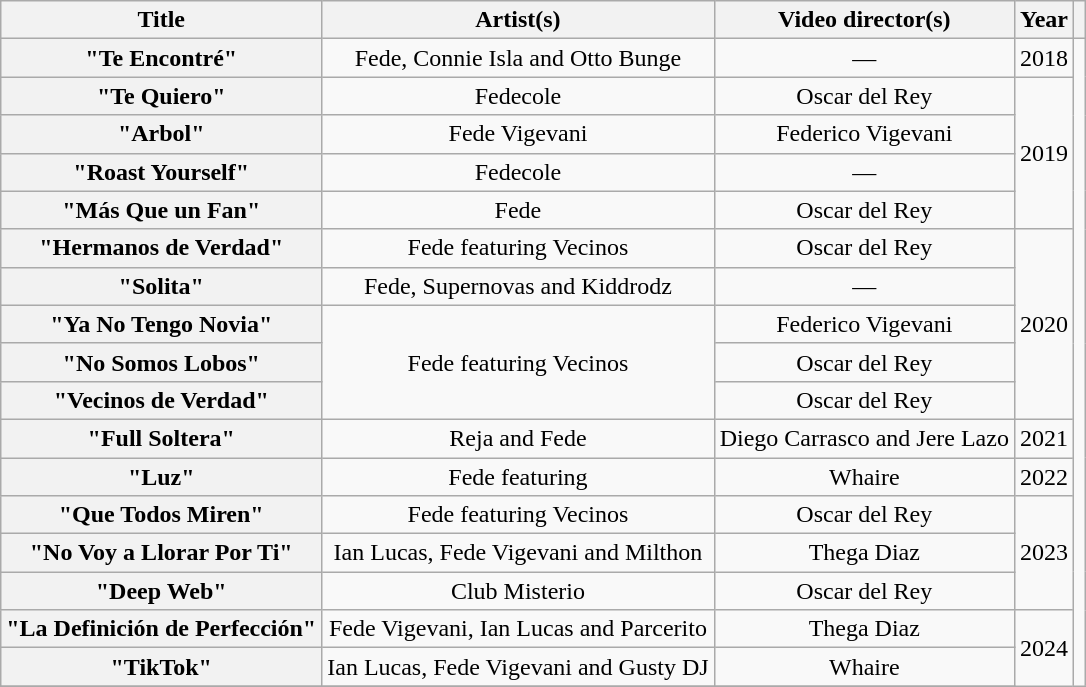<table class="wikitable plainrowheaders" style="text-align:center;">
<tr>
<th scope="col">Title</th>
<th scope="col">Artist(s)</th>
<th scope="col">Video director(s)</th>
<th scope="col">Year</th>
<th></th>
</tr>
<tr>
<th scope="row">"Te Encontré"</th>
<td>Fede, Connie Isla and Otto Bunge</td>
<td>—</td>
<td>2018</td>
<td rowspan="19"></td>
</tr>
<tr>
<th scope="row">"Te Quiero"</th>
<td>Fedecole</td>
<td>Oscar del Rey</td>
<td rowspan="4">2019</td>
</tr>
<tr>
<th scope="row">"Arbol"</th>
<td>Fede Vigevani</td>
<td>Federico Vigevani</td>
</tr>
<tr>
<th scope="row">"Roast Yourself"</th>
<td>Fedecole</td>
<td>—</td>
</tr>
<tr>
<th scope="row">"Más Que un Fan"</th>
<td>Fede</td>
<td>Oscar del Rey</td>
</tr>
<tr>
<th scope="row">"Hermanos de Verdad"</th>
<td>Fede featuring Vecinos</td>
<td>Oscar del Rey</td>
<td rowspan="5">2020</td>
</tr>
<tr>
<th scope="row">"Solita"</th>
<td>Fede, Supernovas and Kiddrodz</td>
<td>—</td>
</tr>
<tr>
<th scope="row">"Ya No Tengo Novia"</th>
<td rowspan="3">Fede featuring Vecinos</td>
<td>Federico Vigevani</td>
</tr>
<tr>
<th scope="row">"No Somos Lobos"</th>
<td>Oscar del Rey</td>
</tr>
<tr>
<th scope="row">"Vecinos de Verdad"</th>
<td>Oscar del Rey</td>
</tr>
<tr>
<th scope="row">"Full Soltera"</th>
<td>Reja and Fede</td>
<td>Diego Carrasco and Jere Lazo</td>
<td>2021</td>
</tr>
<tr>
<th scope="row">"Luz"</th>
<td>Fede featuring </td>
<td>Whaire</td>
<td>2022</td>
</tr>
<tr>
<th scope="row">"Que Todos Miren"</th>
<td>Fede featuring Vecinos</td>
<td>Oscar del Rey</td>
<td rowspan="3">2023</td>
</tr>
<tr>
<th scope="row">"No Voy a Llorar Por Ti"</th>
<td>Ian Lucas, Fede Vigevani and Milthon</td>
<td>Thega Diaz</td>
</tr>
<tr>
<th scope="row">"Deep Web"</th>
<td>Club Misterio</td>
<td>Oscar del Rey</td>
</tr>
<tr>
<th scope="row">"La Definición de Perfección"</th>
<td>Fede Vigevani, Ian Lucas and Parcerito</td>
<td>Thega Diaz</td>
<td rowspan="3">2024</td>
</tr>
<tr>
<th scope="row">"TikTok"</th>
<td>Ian Lucas, Fede Vigevani and Gusty DJ</td>
<td>Whaire</td>
</tr>
<tr>
</tr>
</table>
